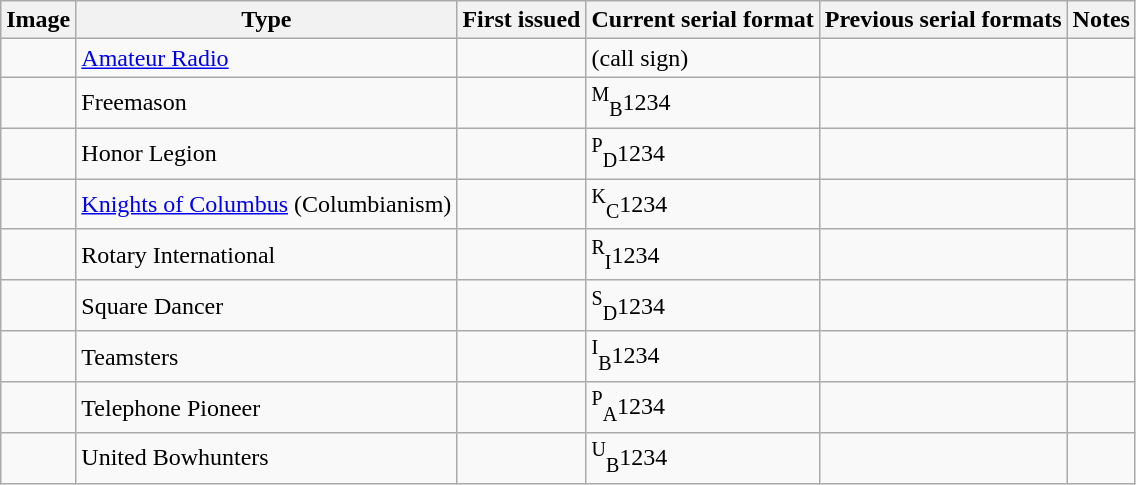<table class="wikitable sortable">
<tr>
<th>Image</th>
<th>Type</th>
<th>First issued</th>
<th>Current serial format</th>
<th>Previous serial formats</th>
<th>Notes</th>
</tr>
<tr>
<td></td>
<td><a href='#'>Amateur Radio</a></td>
<td></td>
<td>(call sign)</td>
<td></td>
<td></td>
</tr>
<tr>
<td></td>
<td>Freemason</td>
<td></td>
<td><sup>M</sup><sub>B</sub>1234</td>
<td></td>
<td></td>
</tr>
<tr>
<td></td>
<td>Honor Legion</td>
<td></td>
<td><sup>P</sup><sub>D</sub>1234</td>
<td></td>
<td></td>
</tr>
<tr>
<td></td>
<td><a href='#'>Knights of Columbus</a> (Columbianism)</td>
<td></td>
<td><sup>K</sup><sub>C</sub>1234</td>
<td></td>
<td></td>
</tr>
<tr>
<td></td>
<td>Rotary International</td>
<td></td>
<td><sup>R</sup><sub>I</sub>1234</td>
<td></td>
<td></td>
</tr>
<tr>
<td></td>
<td>Square Dancer</td>
<td></td>
<td><sup>S</sup><sub>D</sub>1234</td>
<td></td>
<td></td>
</tr>
<tr>
<td></td>
<td>Teamsters</td>
<td></td>
<td><sup>I</sup><sub>B</sub>1234</td>
<td></td>
<td></td>
</tr>
<tr>
<td></td>
<td>Telephone Pioneer</td>
<td></td>
<td><sup>P</sup><sub>A</sub>1234</td>
<td></td>
<td></td>
</tr>
<tr>
<td></td>
<td>United Bowhunters</td>
<td></td>
<td><sup>U</sup><sub>B</sub>1234</td>
<td></td>
<td></td>
</tr>
</table>
